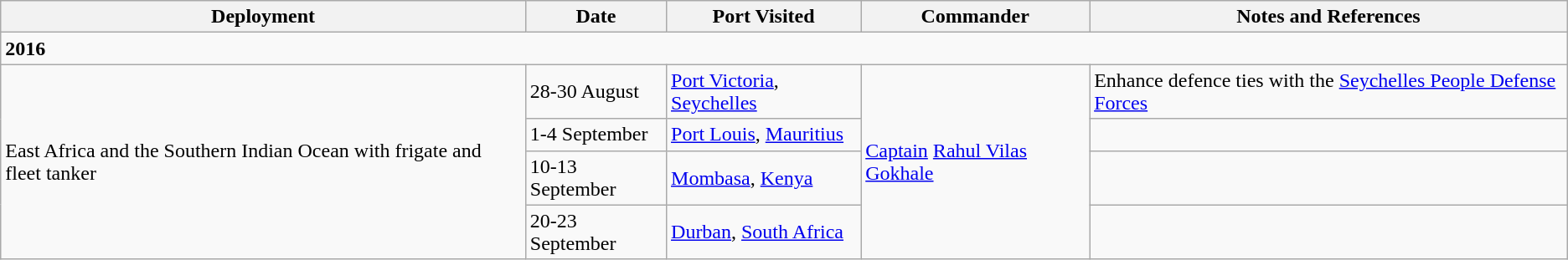<table class="wikitable">
<tr>
<th>Deployment</th>
<th>Date</th>
<th>Port Visited</th>
<th>Commander</th>
<th>Notes and References</th>
</tr>
<tr>
<td colspan="5"><strong>2016</strong></td>
</tr>
<tr>
<td rowspan="4">East Africa and the Southern Indian Ocean with frigate  and fleet tanker </td>
<td>28-30 August</td>
<td><a href='#'>Port Victoria</a>, <a href='#'>Seychelles</a></td>
<td rowspan="4"><a href='#'>Captain</a> <a href='#'>Rahul Vilas Gokhale</a></td>
<td>Enhance defence ties with the <a href='#'>Seychelles People Defense Forces</a></td>
</tr>
<tr>
<td>1-4 September</td>
<td><a href='#'>Port Louis</a>, <a href='#'>Mauritius</a></td>
<td></td>
</tr>
<tr>
<td>10-13 September</td>
<td><a href='#'>Mombasa</a>, <a href='#'>Kenya</a></td>
<td></td>
</tr>
<tr>
<td>20-23 September</td>
<td><a href='#'>Durban</a>, <a href='#'>South Africa</a></td>
<td></td>
</tr>
</table>
